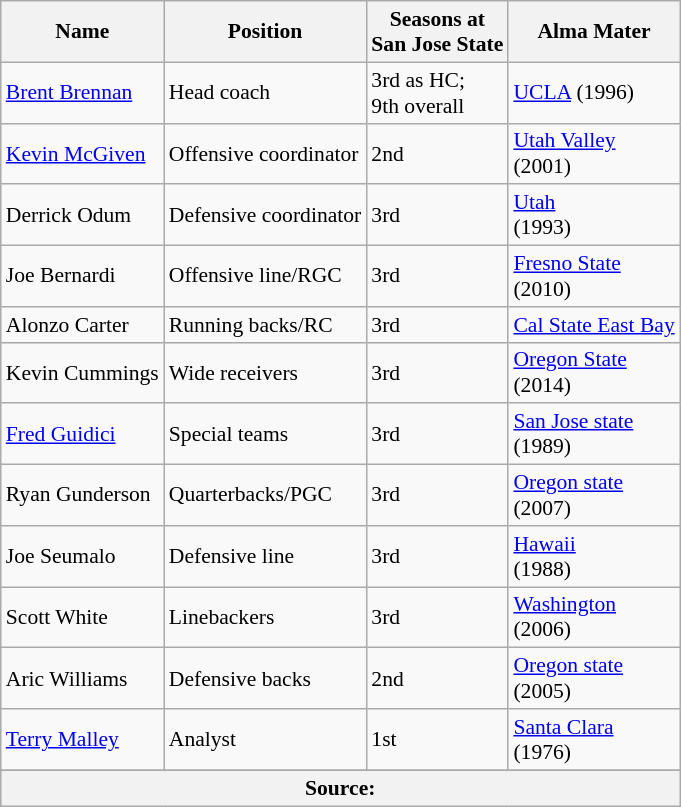<table class="wikitable" border="1" style="font-size:90%;">
<tr>
<th>Name</th>
<th>Position</th>
<th>Seasons at<br>San Jose State</th>
<th>Alma Mater</th>
</tr>
<tr>
<td><a href='#'>Brent Brennan</a></td>
<td>Head coach</td>
<td>3rd as HC;<br>9th overall</td>
<td><a href='#'>UCLA</a> (1996)</td>
</tr>
<tr>
<td><a href='#'>Kevin McGiven</a></td>
<td>Offensive coordinator</td>
<td>2nd</td>
<td><a href='#'>Utah Valley</a><br>(2001)</td>
</tr>
<tr>
<td>Derrick Odum</td>
<td>Defensive coordinator</td>
<td>3rd</td>
<td><a href='#'>Utah</a><br>(1993)</td>
</tr>
<tr>
<td>Joe Bernardi</td>
<td>Offensive line/RGC</td>
<td>3rd</td>
<td><a href='#'>Fresno State</a><br>(2010)</td>
</tr>
<tr>
<td>Alonzo Carter</td>
<td>Running backs/RC</td>
<td>3rd</td>
<td><a href='#'>Cal State East Bay</a></td>
</tr>
<tr>
<td>Kevin Cummings</td>
<td>Wide receivers</td>
<td>3rd</td>
<td><a href='#'>Oregon State</a><br>(2014)</td>
</tr>
<tr>
<td><a href='#'>Fred Guidici</a></td>
<td>Special teams</td>
<td>3rd</td>
<td><a href='#'>San Jose state</a><br>(1989)</td>
</tr>
<tr>
<td>Ryan Gunderson</td>
<td>Quarterbacks/PGC</td>
<td>3rd</td>
<td><a href='#'>Oregon state</a><br>(2007)</td>
</tr>
<tr>
<td>Joe Seumalo</td>
<td>Defensive line</td>
<td>3rd</td>
<td><a href='#'>Hawaii</a><br>(1988)</td>
</tr>
<tr>
<td>Scott White</td>
<td>Linebackers</td>
<td>3rd</td>
<td><a href='#'>Washington</a><br>(2006)</td>
</tr>
<tr>
<td>Aric Williams</td>
<td>Defensive backs</td>
<td>2nd</td>
<td><a href='#'>Oregon state</a><br>(2005)</td>
</tr>
<tr>
<td><a href='#'>Terry Malley</a></td>
<td>Analyst</td>
<td>1st</td>
<td><a href='#'>Santa Clara</a><br>(1976)</td>
</tr>
<tr>
</tr>
<tr>
<th align=center colspan=4>Source:</th>
</tr>
</table>
